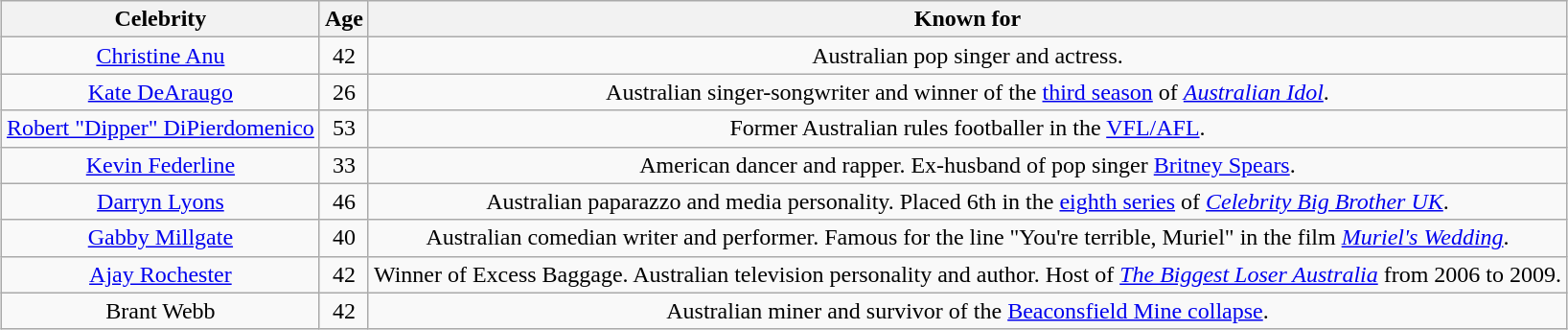<table class="wikitable sortable" style="margin:auto; text-align:center;">
<tr>
<th>Celebrity</th>
<th>Age</th>
<th>Known for</th>
</tr>
<tr>
<td><a href='#'>Christine Anu</a></td>
<td>42</td>
<td>Australian pop singer and actress.</td>
</tr>
<tr>
<td><a href='#'>Kate DeAraugo</a></td>
<td>26</td>
<td>Australian singer-songwriter and winner of the <a href='#'>third season</a> of <em><a href='#'>Australian Idol</a></em>.</td>
</tr>
<tr>
<td><a href='#'>Robert "Dipper" DiPierdomenico</a></td>
<td>53</td>
<td>Former Australian rules footballer in the <a href='#'>VFL/AFL</a>.</td>
</tr>
<tr>
<td><a href='#'>Kevin Federline</a></td>
<td>33</td>
<td>American dancer and rapper. Ex-husband of pop singer <a href='#'>Britney Spears</a>.</td>
</tr>
<tr>
<td><a href='#'>Darryn Lyons</a></td>
<td>46</td>
<td>Australian paparazzo and media personality. Placed 6th in the <a href='#'>eighth series</a> of <em><a href='#'>Celebrity Big Brother UK</a></em>.</td>
</tr>
<tr>
<td><a href='#'>Gabby Millgate</a></td>
<td>40</td>
<td>Australian comedian writer and performer. Famous for the line "You're terrible, Muriel" in the film <em><a href='#'>Muriel's Wedding</a></em>.</td>
</tr>
<tr>
<td><a href='#'>Ajay Rochester</a></td>
<td>42</td>
<td>Winner of Excess Baggage. Australian television personality and author. Host of <em><a href='#'>The Biggest Loser Australia</a></em> from 2006 to 2009.</td>
</tr>
<tr>
<td>Brant Webb</td>
<td>42</td>
<td>Australian miner and survivor of the <a href='#'>Beaconsfield Mine collapse</a>.</td>
</tr>
</table>
